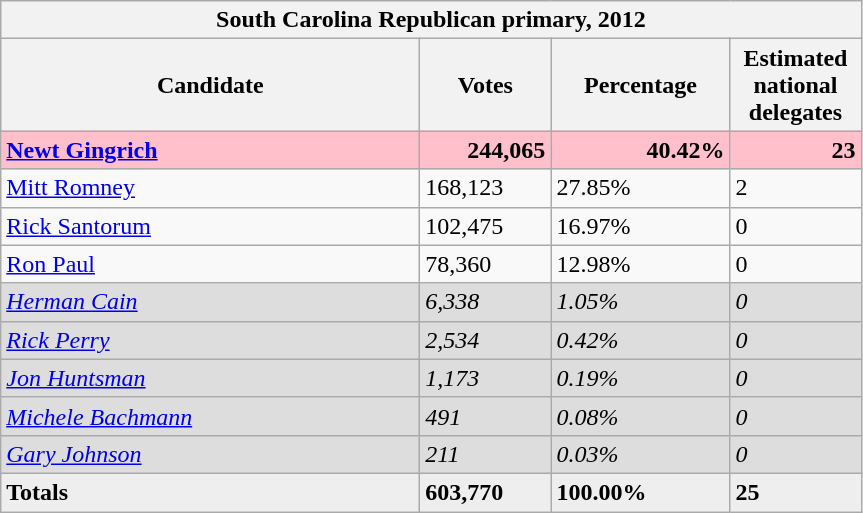<table class="wikitable">
<tr>
<th colspan="4">South Carolina Republican primary, 2012</th>
</tr>
<tr>
<th style="width: 17em">Candidate</th>
<th style="width: 5em">Votes</th>
<th style="width: 7em">Percentage</th>
<th style="width: 5em">Estimated national delegates</th>
</tr>
<tr align="right" bgcolor="pink">
<td align="left"><strong><a href='#'>Newt Gingrich</a></strong></td>
<td><strong>244,065</strong></td>
<td><strong>40.42%</strong></td>
<td><strong>23</strong></td>
</tr>
<tr>
<td align="left"><a href='#'>Mitt Romney</a></td>
<td>168,123</td>
<td>27.85%</td>
<td>2</td>
</tr>
<tr>
<td align="left"><a href='#'>Rick Santorum</a></td>
<td>102,475</td>
<td>16.97%</td>
<td>0</td>
</tr>
<tr>
<td align="left"><a href='#'>Ron Paul</a></td>
<td>78,360</td>
<td>12.98%</td>
<td>0</td>
</tr>
<tr bgcolor=DDDDDD>
<td align="left"><em><a href='#'>Herman Cain</a></em></td>
<td><em>6,338</em></td>
<td><em>1.05%</em></td>
<td><em>0</em></td>
</tr>
<tr bgcolor=DDDDDD>
<td align="left"><em><a href='#'>Rick Perry</a></em></td>
<td><em>2,534</em></td>
<td><em>0.42%</em></td>
<td><em>0</em></td>
</tr>
<tr bgcolor=DDDDDD>
<td align="left"><a href='#'><em>Jon Huntsman</em></a></td>
<td><em>1,173</em></td>
<td><em>0.19%</em></td>
<td><em>0</em></td>
</tr>
<tr bgcolor=DDDDDD>
<td align="left"><em><a href='#'>Michele Bachmann</a></em></td>
<td><em>491</em></td>
<td><em>0.08%</em></td>
<td><em>0</em></td>
</tr>
<tr bgcolor=DDDDDD>
<td align="left"><em><a href='#'>Gary Johnson</a></em></td>
<td><em>211</em></td>
<td><em>0.03%</em></td>
<td><em>0</em></td>
</tr>
<tr bgcolor="#EEEEEE">
<td><strong>Totals</strong></td>
<td><strong>603,770</strong></td>
<td><strong>100.00%</strong></td>
<td><strong>25</strong></td>
</tr>
</table>
